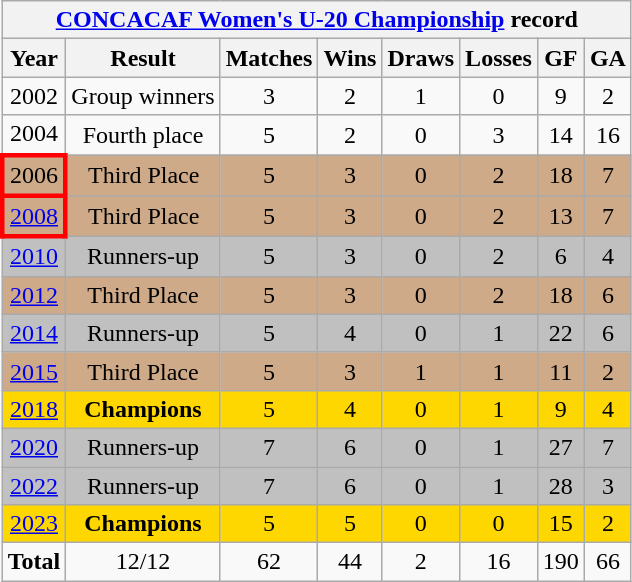<table class="wikitable" style="text-align: center;">
<tr>
<th colspan=8><a href='#'>CONCACAF Women's U-20 Championship</a> record</th>
</tr>
<tr>
<th>Year</th>
<th>Result</th>
<th>Matches</th>
<th>Wins</th>
<th>Draws</th>
<th>Losses</th>
<th>GF</th>
<th>GA</th>
</tr>
<tr bgcolor=>
<td> 2002</td>
<td>Group winners</td>
<td>3</td>
<td>2</td>
<td>1</td>
<td>0</td>
<td>9</td>
<td>2</td>
</tr>
<tr bgcolor=>
<td> 2004</td>
<td>Fourth place</td>
<td>5</td>
<td>2</td>
<td>0</td>
<td>3</td>
<td>14</td>
<td>16</td>
</tr>
<tr bgcolor=cfaa88>
<td style="border: 3px solid red"> 2006</td>
<td>Third Place</td>
<td>5</td>
<td>3</td>
<td>0</td>
<td>2</td>
<td>18</td>
<td>7</td>
</tr>
<tr bgcolor=cfaa88>
<td style="border: 3px solid red"> <a href='#'>2008</a></td>
<td>Third Place</td>
<td>5</td>
<td>3</td>
<td>0</td>
<td>2</td>
<td>13</td>
<td>7</td>
</tr>
<tr bgcolor=silver>
<td> <a href='#'>2010</a></td>
<td>Runners-up</td>
<td>5</td>
<td>3</td>
<td>0</td>
<td>2</td>
<td>6</td>
<td>4</td>
</tr>
<tr bgcolor=cfaa88>
<td> <a href='#'>2012</a></td>
<td>Third Place</td>
<td>5</td>
<td>3</td>
<td>0</td>
<td>2</td>
<td>18</td>
<td>6</td>
</tr>
<tr bgcolor=silver>
<td> <a href='#'>2014</a></td>
<td>Runners-up</td>
<td>5</td>
<td>4</td>
<td>0</td>
<td>1</td>
<td>22</td>
<td>6</td>
</tr>
<tr bgcolor=cfaa88>
<td> <a href='#'>2015</a></td>
<td>Third Place</td>
<td>5</td>
<td>3</td>
<td>1</td>
<td>1</td>
<td>11</td>
<td>2</td>
</tr>
<tr bgcolor=gold>
<td> <a href='#'>2018</a></td>
<td><strong>Champions</strong></td>
<td>5</td>
<td>4</td>
<td>0</td>
<td>1</td>
<td>9</td>
<td>4</td>
</tr>
<tr bgcolor=silver>
<td> <a href='#'>2020</a></td>
<td>Runners-up</td>
<td>7</td>
<td>6</td>
<td>0</td>
<td>1</td>
<td>27</td>
<td>7</td>
</tr>
<tr bgcolor=silver>
<td> <a href='#'>2022</a></td>
<td>Runners-up</td>
<td>7</td>
<td>6</td>
<td>0</td>
<td>1</td>
<td>28</td>
<td>3</td>
</tr>
<tr bgcolor=gold>
<td> <a href='#'>2023</a></td>
<td><strong>Champions</strong></td>
<td>5</td>
<td>5</td>
<td>0</td>
<td>0</td>
<td>15</td>
<td>2</td>
</tr>
<tr>
<td><strong>Total</strong></td>
<td>12/12</td>
<td>62</td>
<td>44</td>
<td>2</td>
<td>16</td>
<td>190</td>
<td>66</td>
</tr>
</table>
